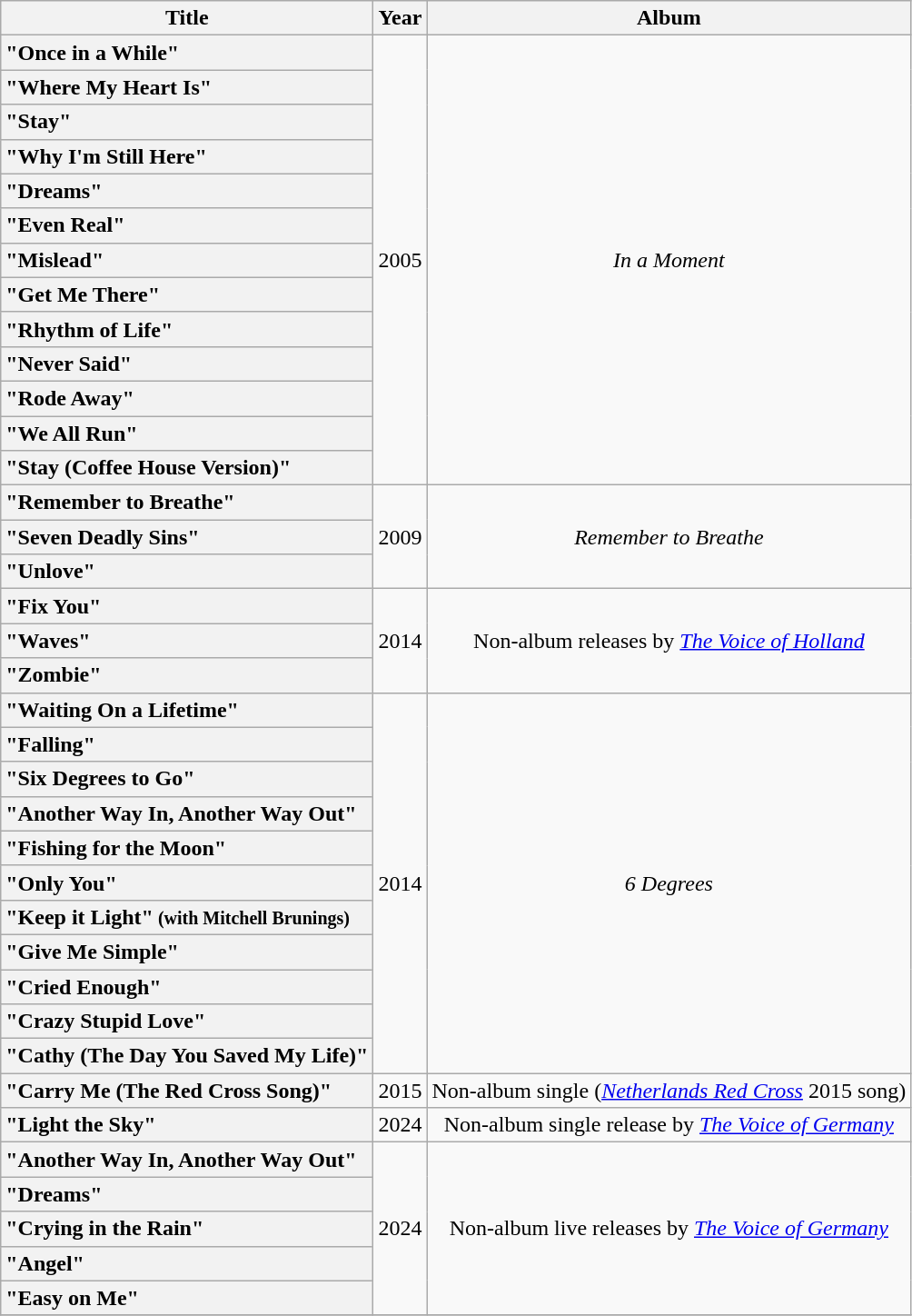<table class="wikitable plainrowheaders" style="text-align:center;">
<tr>
<th scope="col">Title</th>
<th scope="col">Year</th>
<th scope="col">Album</th>
</tr>
<tr>
<th scope="row" style="text-align:left;" ;>"Once in a While"</th>
<td rowspan="13">2005</td>
<td rowspan="13"><em>In a Moment</em></td>
</tr>
<tr>
<th scope="row" style="text-align:left;" ;>"Where My Heart Is"</th>
</tr>
<tr>
<th scope="row" style="text-align:left;" ;>"Stay"</th>
</tr>
<tr>
<th scope="row" style="text-align:left;" ;>"Why I'm Still Here"</th>
</tr>
<tr>
<th scope="row" style="text-align:left;" ;>"Dreams"</th>
</tr>
<tr>
<th scope="row" style="text-align:left;" ;>"Even Real"</th>
</tr>
<tr>
<th scope="row" style="text-align:left;" ;>"Mislead"</th>
</tr>
<tr>
<th scope="row" style="text-align:left;" ;>"Get Me There"</th>
</tr>
<tr>
<th scope="row" style="text-align:left;" ;>"Rhythm of Life"</th>
</tr>
<tr>
<th scope="row" style="text-align:left;" ;>"Never Said"</th>
</tr>
<tr>
<th scope="row" style="text-align:left;" ;>"Rode Away"</th>
</tr>
<tr>
<th scope="row" style="text-align:left;" ;>"We All Run"</th>
</tr>
<tr>
<th scope="row" style="text-align:left;" ;>"Stay (Coffee House Version)"</th>
</tr>
<tr>
<th scope="row" style="text-align:left;" ;>"Remember to Breathe"</th>
<td rowspan="3">2009</td>
<td rowspan="3"><em>Remember to Breathe</em></td>
</tr>
<tr>
<th scope="row" style="text-align:left;" ;>"Seven Deadly Sins"</th>
</tr>
<tr>
<th scope="row" style="text-align:left;" ;>"Unlove"</th>
</tr>
<tr>
<th scope="row" style="text-align:left;" ;>"Fix You"</th>
<td rowspan="3">2014</td>
<td rowspan="3">Non-album releases by <em><a href='#'>The Voice of Holland</a></em></td>
</tr>
<tr>
<th scope="row" style="text-align:left;" ;>"Waves"</th>
</tr>
<tr>
<th scope="row" style="text-align:left;" ;>"Zombie"</th>
</tr>
<tr>
<th scope="row" style="text-align:left;" ;>"Waiting On a Lifetime"</th>
<td rowspan="11">2014</td>
<td rowspan="11"><em>6 Degrees</em></td>
</tr>
<tr>
<th scope="row" style="text-align:left;" ;>"Falling"</th>
</tr>
<tr>
<th scope="row" style="text-align:left;" ;>"Six Degrees to Go"</th>
</tr>
<tr>
<th scope="row" style="text-align:left;" ;>"Another Way In, Another Way Out"</th>
</tr>
<tr>
<th scope="row" style="text-align:left;" ;>"Fishing for the Moon"</th>
</tr>
<tr>
<th scope="row" style="text-align:left;" ;>"Only You"</th>
</tr>
<tr>
<th scope="row" style="text-align:left;" ;>"Keep it Light"<small> (with Mitchell Brunings)</small></th>
</tr>
<tr>
<th scope="row" style="text-align:left;" ;>"Give Me Simple"</th>
</tr>
<tr>
<th scope="row" style="text-align:left;" ;>"Cried Enough"</th>
</tr>
<tr>
<th scope="row" style="text-align:left;" ;>"Crazy Stupid Love"</th>
</tr>
<tr>
<th scope="row" style="text-align:left;" ;>"Cathy (The Day You Saved My Life)"</th>
</tr>
<tr>
<th scope="row" style="text-align:left;" ;>"Carry Me (The Red Cross Song)"</th>
<td>2015</td>
<td>Non-album single (<em><a href='#'>Netherlands Red Cross</a></em> 2015 song)</td>
</tr>
<tr>
<th scope="row" style="text-align:left;" ;>"Light the Sky"</th>
<td>2024</td>
<td>Non-album single release by <em><a href='#'>The Voice of Germany</a></em></td>
</tr>
<tr>
<th scope="row" style="text-align:left;" ;>"Another Way In, Another Way Out"</th>
<td rowspan="5">2024</td>
<td rowspan="5">Non-album live releases by <em><a href='#'>The Voice of Germany</a></em></td>
</tr>
<tr>
<th scope="row" style="text-align:left;" ;>"Dreams"</th>
</tr>
<tr>
<th scope="row" style="text-align:left;" ;>"Crying in the Rain"</th>
</tr>
<tr>
<th scope="row" style="text-align:left;" ;>"Angel"</th>
</tr>
<tr>
<th scope="row" style="text-align:left;" ;>"Easy on Me"</th>
</tr>
<tr>
</tr>
</table>
